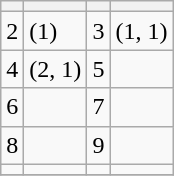<table class="wikitable">
<tr>
<th></th>
<th></th>
<th></th>
<th></th>
</tr>
<tr>
<td>2</td>
<td>(1)</td>
<td>3</td>
<td>(1, 1)</td>
</tr>
<tr>
<td>4</td>
<td>(2, 1)</td>
<td>5</td>
<td></td>
</tr>
<tr>
<td>6</td>
<td></td>
<td>7</td>
<td></td>
</tr>
<tr>
<td>8</td>
<td></td>
<td>9</td>
<td></td>
</tr>
<tr>
<td></td>
<td></td>
<td></td>
<td></td>
</tr>
<tr>
</tr>
</table>
